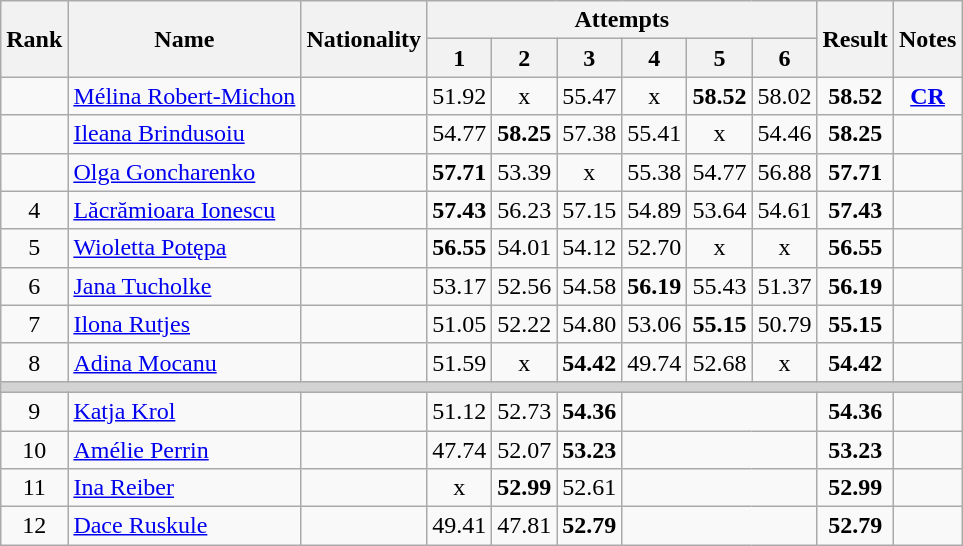<table class="wikitable sortable" style="text-align:center">
<tr>
<th rowspan=2>Rank</th>
<th rowspan=2>Name</th>
<th rowspan=2>Nationality</th>
<th colspan=6>Attempts</th>
<th rowspan=2>Result</th>
<th rowspan=2>Notes</th>
</tr>
<tr>
<th>1</th>
<th>2</th>
<th>3</th>
<th>4</th>
<th>5</th>
<th>6</th>
</tr>
<tr>
<td></td>
<td align=left><a href='#'>Mélina Robert-Michon</a></td>
<td align=left></td>
<td>51.92</td>
<td>x</td>
<td>55.47</td>
<td>x</td>
<td><strong>58.52</strong></td>
<td>58.02</td>
<td><strong>58.52</strong></td>
<td><strong><a href='#'>CR</a></strong></td>
</tr>
<tr>
<td></td>
<td align=left><a href='#'>Ileana Brindusoiu</a></td>
<td align=left></td>
<td>54.77</td>
<td><strong>58.25</strong></td>
<td>57.38</td>
<td>55.41</td>
<td>x</td>
<td>54.46</td>
<td><strong>58.25</strong></td>
<td></td>
</tr>
<tr>
<td></td>
<td align=left><a href='#'>Olga Goncharenko</a></td>
<td align=left></td>
<td><strong>57.71</strong></td>
<td>53.39</td>
<td>x</td>
<td>55.38</td>
<td>54.77</td>
<td>56.88</td>
<td><strong>57.71</strong></td>
<td></td>
</tr>
<tr>
<td>4</td>
<td align=left><a href='#'>Lăcrămioara Ionescu</a></td>
<td align=left></td>
<td><strong>57.43</strong></td>
<td>56.23</td>
<td>57.15</td>
<td>54.89</td>
<td>53.64</td>
<td>54.61</td>
<td><strong>57.43</strong></td>
<td></td>
</tr>
<tr>
<td>5</td>
<td align=left><a href='#'>Wioletta Potępa</a></td>
<td align=left></td>
<td><strong>56.55</strong></td>
<td>54.01</td>
<td>54.12</td>
<td>52.70</td>
<td>x</td>
<td>x</td>
<td><strong>56.55</strong></td>
<td></td>
</tr>
<tr>
<td>6</td>
<td align=left><a href='#'>Jana Tucholke</a></td>
<td align=left></td>
<td>53.17</td>
<td>52.56</td>
<td>54.58</td>
<td><strong>56.19</strong></td>
<td>55.43</td>
<td>51.37</td>
<td><strong>56.19</strong></td>
<td></td>
</tr>
<tr>
<td>7</td>
<td align=left><a href='#'>Ilona Rutjes</a></td>
<td align=left></td>
<td>51.05</td>
<td>52.22</td>
<td>54.80</td>
<td>53.06</td>
<td><strong>55.15</strong></td>
<td>50.79</td>
<td><strong>55.15</strong></td>
<td></td>
</tr>
<tr>
<td>8</td>
<td align=left><a href='#'>Adina Mocanu</a></td>
<td align=left></td>
<td>51.59</td>
<td>x</td>
<td><strong>54.42</strong></td>
<td>49.74</td>
<td>52.68</td>
<td>x</td>
<td><strong>54.42</strong></td>
<td></td>
</tr>
<tr>
<td colspan=11 bgcolor=lightgray></td>
</tr>
<tr>
<td>9</td>
<td align=left><a href='#'>Katja Krol</a></td>
<td align=left></td>
<td>51.12</td>
<td>52.73</td>
<td><strong>54.36</strong></td>
<td colspan=3></td>
<td><strong>54.36</strong></td>
<td></td>
</tr>
<tr>
<td>10</td>
<td align=left><a href='#'>Amélie Perrin</a></td>
<td align=left></td>
<td>47.74</td>
<td>52.07</td>
<td><strong>53.23</strong></td>
<td colspan=3></td>
<td><strong>53.23</strong></td>
<td></td>
</tr>
<tr>
<td>11</td>
<td align=left><a href='#'>Ina Reiber</a></td>
<td align=left></td>
<td>x</td>
<td><strong>52.99</strong></td>
<td>52.61</td>
<td colspan=3></td>
<td><strong>52.99</strong></td>
<td></td>
</tr>
<tr>
<td>12</td>
<td align=left><a href='#'>Dace Ruskule</a></td>
<td align=left></td>
<td>49.41</td>
<td>47.81</td>
<td><strong>52.79</strong></td>
<td colspan=3></td>
<td><strong>52.79</strong></td>
<td></td>
</tr>
</table>
